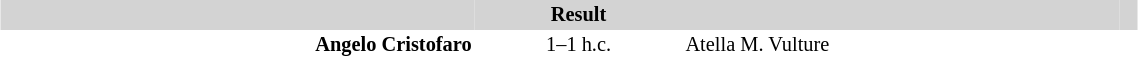<table align=center style="font-size: 85%; border-collapse:collapse" border=0 cellspacing=0 cellpadding=2 width=60%>
<tr bgcolor="D3D3D3">
<th align=right></th>
<th align=center>Result</th>
<th align=left></th>
<th align=center></th>
</tr>
<tr bgcolor=#FFFFFF>
<td align=right><strong>Angelo Cristofaro</strong></td>
<td align=center>1–1 h.c.</td>
<td>Atella M. Vulture</td>
<td align=center></td>
</tr>
</table>
